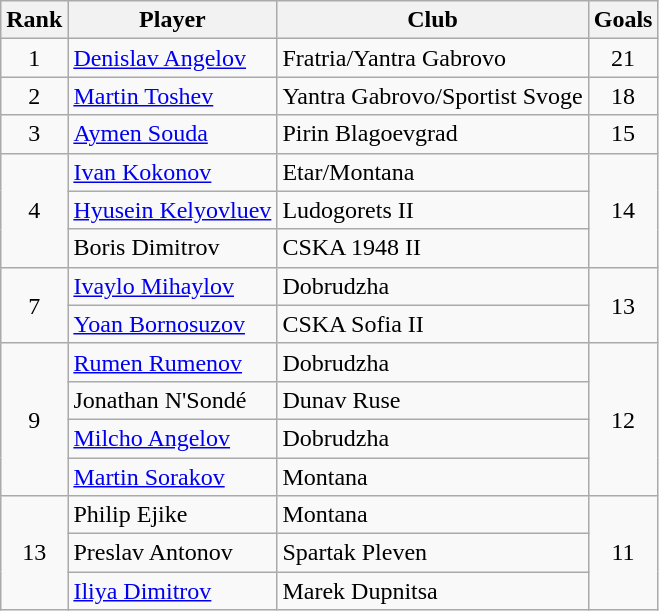<table class="wikitable" style="text-align:center">
<tr>
<th>Rank</th>
<th>Player</th>
<th>Club</th>
<th>Goals</th>
</tr>
<tr>
<td>1</td>
<td align="left"> <a href='#'>Denislav Angelov</a></td>
<td align="left">Fratria/Yantra Gabrovo</td>
<td>21</td>
</tr>
<tr>
<td>2</td>
<td align="left"> <a href='#'>Martin Toshev</a></td>
<td align="left">Yantra Gabrovo/Sportist Svoge</td>
<td>18</td>
</tr>
<tr>
<td>3</td>
<td align="left"> <a href='#'>Aymen Souda</a></td>
<td align="left">Pirin Blagoevgrad</td>
<td>15</td>
</tr>
<tr>
<td rowspan=3>4</td>
<td align="left"> <a href='#'>Ivan Kokonov</a></td>
<td align="left">Etar/Montana</td>
<td rowspan=3>14</td>
</tr>
<tr>
<td align="left"> <a href='#'>Hyusein Kelyovluev</a></td>
<td align="left">Ludogorets II</td>
</tr>
<tr>
<td align="left"> Boris Dimitrov</td>
<td align="left">CSKA 1948 II</td>
</tr>
<tr>
<td rowspan=2>7</td>
<td align="left"> <a href='#'>Ivaylo Mihaylov</a></td>
<td align="left">Dobrudzha</td>
<td rowspan=2>13</td>
</tr>
<tr>
<td align="left"> <a href='#'>Yoan Bornosuzov</a></td>
<td align="left">CSKA Sofia II</td>
</tr>
<tr>
<td rowspan=4>9</td>
<td align="left"> <a href='#'>Rumen Rumenov</a></td>
<td align="left">Dobrudzha</td>
<td rowspan=4>12</td>
</tr>
<tr>
<td align="left"> Jonathan N'Sondé</td>
<td align="left">Dunav Ruse</td>
</tr>
<tr>
<td align="left"> <a href='#'>Milcho Angelov</a></td>
<td align="left">Dobrudzha</td>
</tr>
<tr>
<td align="left"> <a href='#'>Martin Sorakov</a></td>
<td align="left">Montana</td>
</tr>
<tr>
<td rowspan=3>13</td>
<td align="left"> Philip Ejike</td>
<td align="left">Montana</td>
<td rowspan=3>11</td>
</tr>
<tr>
<td align="left"> Preslav Antonov</td>
<td align="left">Spartak Pleven</td>
</tr>
<tr>
<td align="left"> <a href='#'>Iliya Dimitrov</a></td>
<td align="left">Marek Dupnitsa</td>
</tr>
</table>
